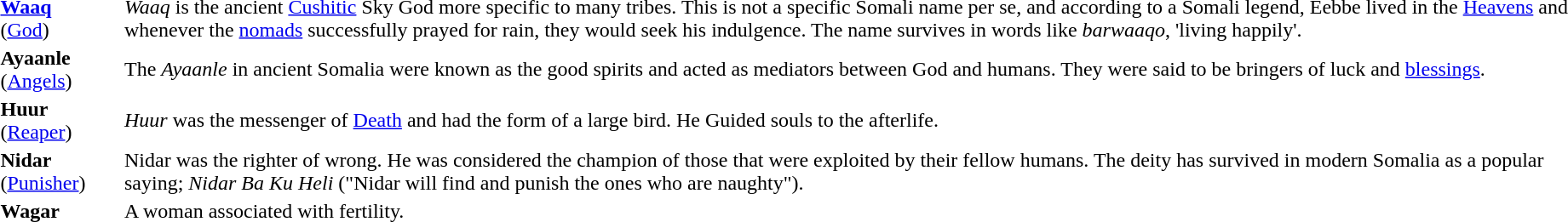<table border=0>
<tr>
<td valign=top><strong><a href='#'>Waaq</a></strong><br>(<a href='#'>God</a>)</td>
<td><em>Waaq</em> is the ancient <a href='#'>Cushitic</a> Sky God more specific to many tribes. This is not a specific Somali name per se, and according to a Somali legend, Eebbe lived in the <a href='#'>Heavens</a> and whenever the <a href='#'>nomads</a> successfully prayed for rain, they would seek his indulgence. The name survives in words like <em>barwaaqo</em>, 'living happily'.</td>
</tr>
<tr>
<td valign=top><strong>Ayaanle</strong> (<a href='#'>Angels</a>)</td>
<td>The <em>Ayaanle</em> in ancient Somalia were known as the good spirits and acted as mediators between God and humans. They were said to be bringers of luck and <a href='#'>blessings</a>.</td>
</tr>
<tr>
<td valign=top><strong>Huur</strong> (<a href='#'>Reaper</a>)</td>
<td><em>Huur</em> was the messenger of <a href='#'>Death</a> and had the form of a large bird. He Guided souls to the afterlife.</td>
</tr>
<tr>
<td valign=top><strong>Nidar</strong> (<a href='#'>Punisher</a>)</td>
<td>Nidar was the righter of wrong. He was considered the champion of those that were exploited by their fellow humans. The deity has survived in modern Somalia as a popular saying; <em>Nidar Ba Ku Heli</em> ("Nidar will find and punish the ones who are naughty").</td>
</tr>
<tr>
<td><strong>Wagar</strong></td>
<td>A woman associated with fertility.</td>
</tr>
</table>
